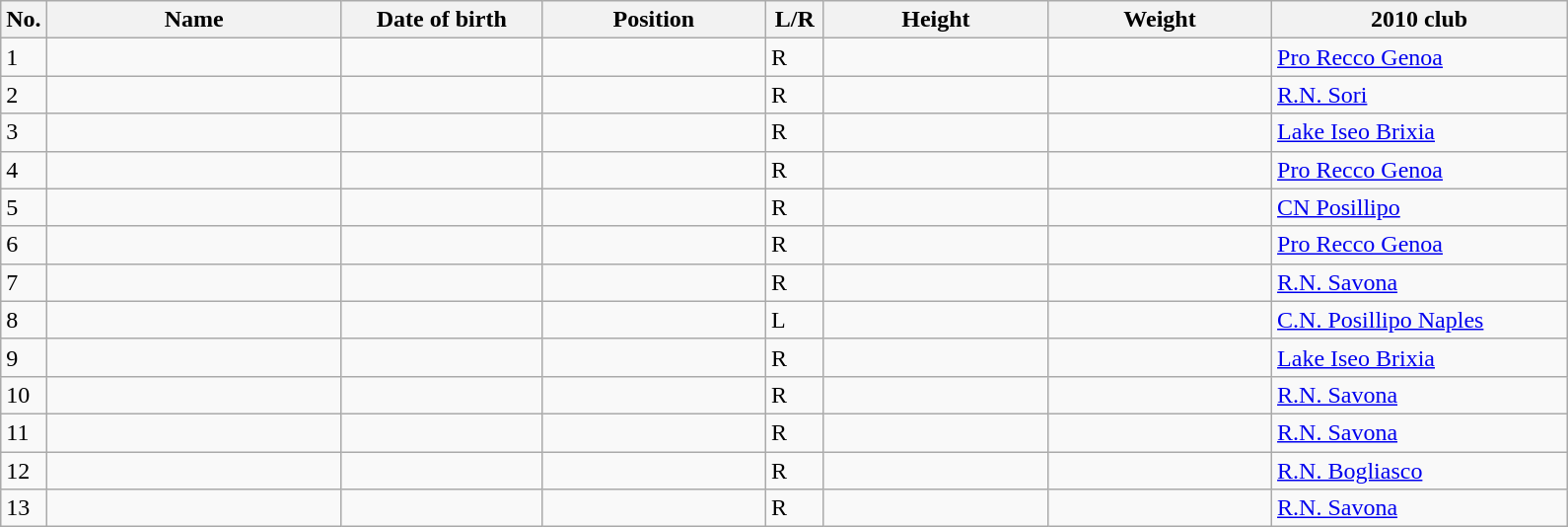<table class=wikitable sortable style=font-size:100%; text-align:center;>
<tr>
<th>No.</th>
<th style=width:12em>Name</th>
<th style=width:8em>Date of birth</th>
<th style=width:9em>Position</th>
<th style=width:2em>L/R</th>
<th style=width:9em>Height</th>
<th style=width:9em>Weight</th>
<th style=width:12em>2010 club</th>
</tr>
<tr>
<td>1</td>
<td align=left></td>
<td></td>
<td></td>
<td>R</td>
<td></td>
<td></td>
<td><a href='#'>Pro Recco Genoa</a></td>
</tr>
<tr>
<td>2</td>
<td align=left></td>
<td></td>
<td></td>
<td>R</td>
<td></td>
<td></td>
<td><a href='#'>R.N. Sori</a></td>
</tr>
<tr>
<td>3</td>
<td align=left></td>
<td></td>
<td></td>
<td>R</td>
<td></td>
<td></td>
<td><a href='#'>Lake Iseo Brixia</a></td>
</tr>
<tr>
<td>4</td>
<td align=left></td>
<td></td>
<td></td>
<td>R</td>
<td></td>
<td></td>
<td><a href='#'>Pro Recco Genoa</a></td>
</tr>
<tr>
<td>5</td>
<td align=left></td>
<td></td>
<td></td>
<td>R</td>
<td></td>
<td></td>
<td><a href='#'>CN Posillipo</a></td>
</tr>
<tr>
<td>6</td>
<td align=left></td>
<td></td>
<td></td>
<td>R</td>
<td></td>
<td></td>
<td><a href='#'>Pro Recco Genoa</a></td>
</tr>
<tr>
<td>7</td>
<td align=left></td>
<td></td>
<td></td>
<td>R</td>
<td></td>
<td></td>
<td><a href='#'>R.N. Savona</a></td>
</tr>
<tr>
<td>8</td>
<td align=left></td>
<td></td>
<td></td>
<td>L</td>
<td></td>
<td></td>
<td><a href='#'>C.N. Posillipo Naples</a></td>
</tr>
<tr>
<td>9</td>
<td align=left></td>
<td></td>
<td></td>
<td>R</td>
<td></td>
<td></td>
<td><a href='#'>Lake Iseo Brixia</a></td>
</tr>
<tr>
<td>10</td>
<td align=left></td>
<td></td>
<td></td>
<td>R</td>
<td></td>
<td></td>
<td><a href='#'>R.N. Savona</a></td>
</tr>
<tr>
<td>11</td>
<td align=left></td>
<td></td>
<td></td>
<td>R</td>
<td></td>
<td></td>
<td><a href='#'>R.N. Savona</a></td>
</tr>
<tr>
<td>12</td>
<td align=left></td>
<td></td>
<td></td>
<td>R</td>
<td></td>
<td></td>
<td><a href='#'>R.N. Bogliasco</a></td>
</tr>
<tr>
<td>13</td>
<td align=left></td>
<td></td>
<td></td>
<td>R</td>
<td></td>
<td></td>
<td><a href='#'>R.N. Savona</a></td>
</tr>
</table>
